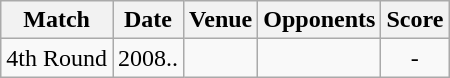<table class="wikitable" style="text-align:center;">
<tr>
<th>Match</th>
<th>Date</th>
<th>Venue</th>
<th>Opponents</th>
<th>Score</th>
</tr>
<tr>
<td>4th Round</td>
<td>2008..</td>
<td><a href='#'></a></td>
<td><a href='#'></a></td>
<td>-</td>
</tr>
</table>
